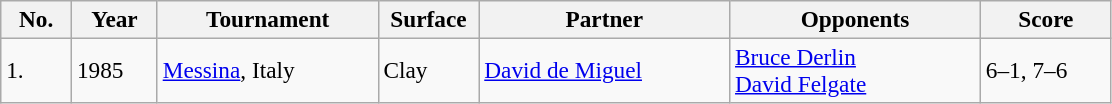<table class="sortable wikitable" style=font-size:97%>
<tr>
<th width=40>No.</th>
<th width=50>Year</th>
<th width=140>Tournament</th>
<th width=60>Surface</th>
<th width=160>Partner</th>
<th width=160>Opponents</th>
<th style="width:80px" class="unsortable">Score</th>
</tr>
<tr>
<td>1.</td>
<td>1985</td>
<td><a href='#'>Messina</a>, Italy</td>
<td>Clay</td>
<td> <a href='#'>David de Miguel</a></td>
<td> <a href='#'>Bruce Derlin</a><br> <a href='#'>David Felgate</a></td>
<td>6–1, 7–6</td>
</tr>
</table>
